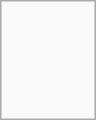<table class="wikitable" align="right" style="width: 4em; height: 5em;">
<tr>
<td style="text-align: center"></td>
</tr>
</table>
